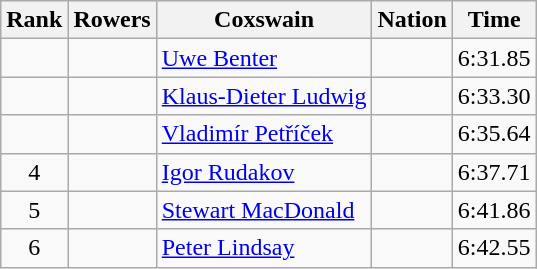<table class="wikitable sortable" style="text-align:center">
<tr>
<th>Rank</th>
<th>Rowers</th>
<th>Coxswain</th>
<th>Nation</th>
<th>Time</th>
</tr>
<tr>
<td></td>
<td align=left></td>
<td align=left><a href='#'>Uwe Benter</a></td>
<td align=left></td>
<td>6:31.85</td>
</tr>
<tr>
<td></td>
<td align=left></td>
<td align=left><a href='#'>Klaus-Dieter Ludwig</a></td>
<td align=left></td>
<td>6:33.30</td>
</tr>
<tr>
<td></td>
<td align=left></td>
<td align=left><a href='#'>Vladimír Petříček</a></td>
<td align=left></td>
<td>6:35.64</td>
</tr>
<tr>
<td>4</td>
<td align=left></td>
<td align=left><a href='#'>Igor Rudakov</a></td>
<td align=left></td>
<td>6:37.71</td>
</tr>
<tr>
<td>5</td>
<td align=left></td>
<td align=left><a href='#'>Stewart MacDonald</a></td>
<td align=left></td>
<td>6:41.86</td>
</tr>
<tr>
<td>6</td>
<td align=left></td>
<td align=left><a href='#'>Peter Lindsay</a></td>
<td align=left></td>
<td>6:42.55</td>
</tr>
</table>
